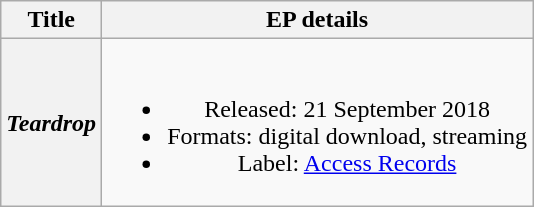<table class="wikitable plainrowheaders" style="text-align:center;" border="1">
<tr>
<th>Title</th>
<th>EP details</th>
</tr>
<tr>
<th scope="row"><em>Teardrop</em></th>
<td><br><ul><li>Released: 21 September 2018</li><li>Formats: digital download, streaming</li><li>Label: <a href='#'>Access Records</a></li></ul></td>
</tr>
</table>
